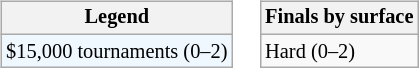<table>
<tr valign=top>
<td><br><table class=wikitable style="font-size:85%">
<tr>
<th>Legend</th>
</tr>
<tr style="background:#f0f8ff;">
<td>$15,000 tournaments (0–2)</td>
</tr>
</table>
</td>
<td><br><table class=wikitable style="font-size:85%">
<tr>
<th>Finals by surface</th>
</tr>
<tr>
<td>Hard (0–2)</td>
</tr>
</table>
</td>
</tr>
</table>
